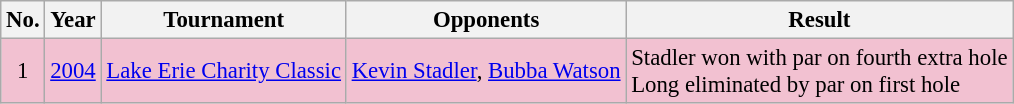<table class="wikitable" style="font-size:95%;">
<tr>
<th>No.</th>
<th>Year</th>
<th>Tournament</th>
<th>Opponents</th>
<th>Result</th>
</tr>
<tr style="background:#F2C1D1;">
<td align=center>1</td>
<td><a href='#'>2004</a></td>
<td><a href='#'>Lake Erie Charity Classic</a></td>
<td> <a href='#'>Kevin Stadler</a>,  <a href='#'>Bubba Watson</a></td>
<td>Stadler won with par on fourth extra hole<br>Long eliminated by par on first hole</td>
</tr>
</table>
